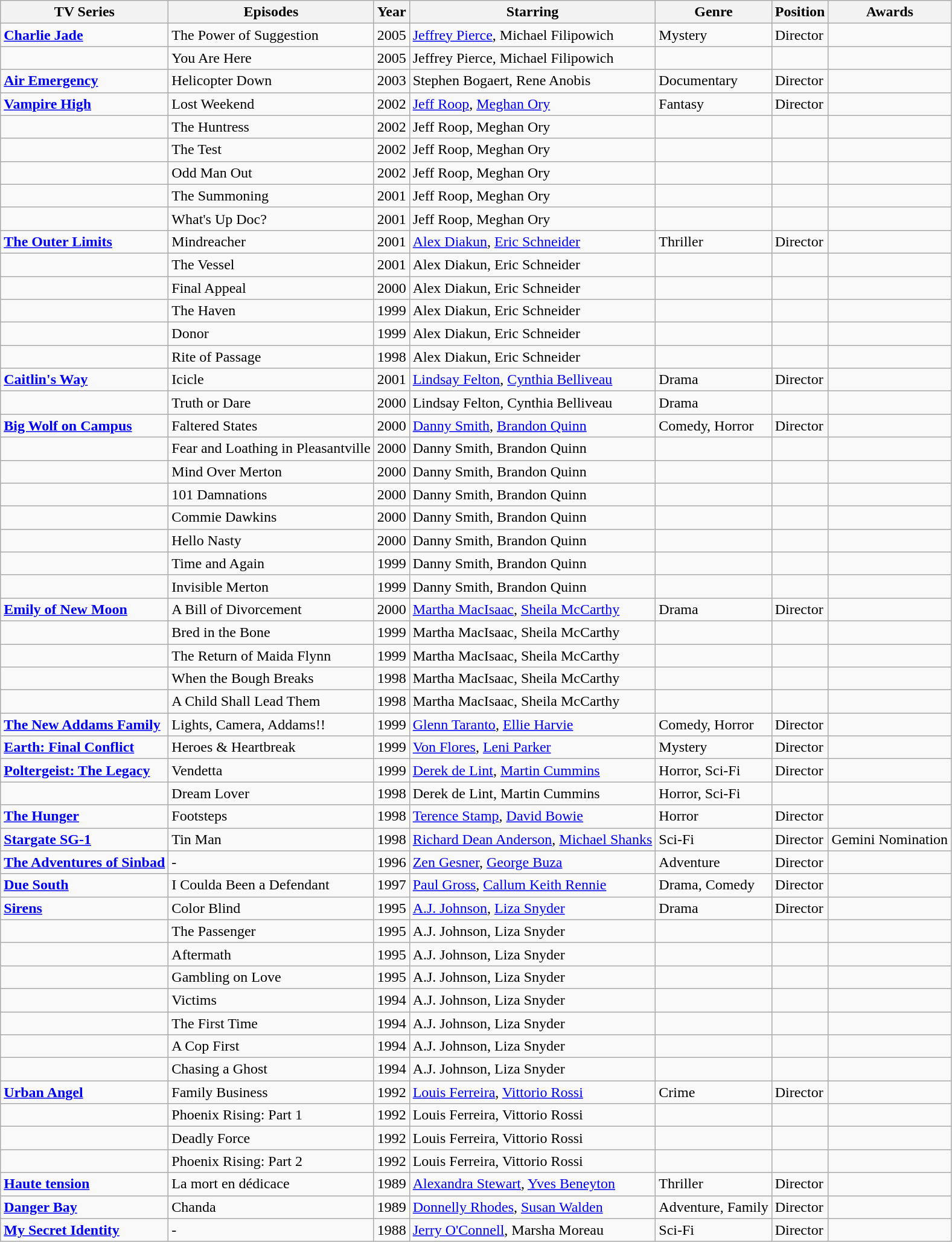<table class="wikitable">
<tr>
<th>TV Series</th>
<th>Episodes</th>
<th>Year</th>
<th>Starring</th>
<th>Genre</th>
<th>Position</th>
<th>Awards</th>
</tr>
<tr>
<td><strong><a href='#'>Charlie Jade</a></strong></td>
<td>The Power of Suggestion</td>
<td>2005</td>
<td><a href='#'>Jeffrey Pierce</a>, Michael Filipowich</td>
<td>Mystery</td>
<td>Director</td>
<td></td>
</tr>
<tr>
<td></td>
<td>You Are Here</td>
<td>2005</td>
<td>Jeffrey Pierce, Michael Filipowich</td>
<td></td>
<td></td>
<td></td>
</tr>
<tr>
<td><strong><a href='#'>Air Emergency</a></strong></td>
<td>Helicopter Down</td>
<td>2003</td>
<td>Stephen Bogaert, Rene Anobis</td>
<td>Documentary</td>
<td>Director</td>
<td></td>
</tr>
<tr>
<td><strong><a href='#'>Vampire High</a></strong></td>
<td>Lost Weekend</td>
<td>2002</td>
<td><a href='#'>Jeff Roop</a>, <a href='#'>Meghan Ory</a></td>
<td>Fantasy</td>
<td>Director</td>
<td></td>
</tr>
<tr>
<td></td>
<td>The Huntress</td>
<td>2002</td>
<td>Jeff Roop, Meghan Ory</td>
<td></td>
<td></td>
<td></td>
</tr>
<tr>
<td></td>
<td>The Test</td>
<td>2002</td>
<td>Jeff Roop, Meghan Ory</td>
<td></td>
<td></td>
<td></td>
</tr>
<tr>
<td></td>
<td>Odd Man Out</td>
<td>2002</td>
<td>Jeff Roop, Meghan Ory</td>
<td></td>
<td></td>
<td></td>
</tr>
<tr>
<td></td>
<td>The Summoning</td>
<td>2001</td>
<td>Jeff Roop, Meghan Ory</td>
<td></td>
<td></td>
<td></td>
</tr>
<tr>
<td></td>
<td>What's Up Doc?</td>
<td>2001</td>
<td>Jeff Roop, Meghan Ory</td>
<td></td>
<td></td>
<td></td>
</tr>
<tr>
<td><strong><a href='#'>The Outer Limits</a></strong></td>
<td>Mindreacher</td>
<td>2001</td>
<td><a href='#'>Alex Diakun</a>, <a href='#'>Eric Schneider</a></td>
<td>Thriller</td>
<td>Director</td>
<td></td>
</tr>
<tr>
<td></td>
<td>The Vessel</td>
<td>2001</td>
<td>Alex Diakun, Eric Schneider</td>
<td></td>
<td></td>
<td></td>
</tr>
<tr>
<td></td>
<td>Final Appeal</td>
<td>2000</td>
<td>Alex Diakun, Eric Schneider</td>
<td></td>
<td></td>
<td></td>
</tr>
<tr>
<td></td>
<td>The Haven</td>
<td>1999</td>
<td>Alex Diakun, Eric Schneider</td>
<td></td>
<td></td>
<td></td>
</tr>
<tr>
<td></td>
<td>Donor</td>
<td>1999</td>
<td>Alex Diakun, Eric Schneider</td>
<td></td>
<td></td>
<td></td>
</tr>
<tr>
<td></td>
<td>Rite of Passage</td>
<td>1998</td>
<td>Alex Diakun, Eric Schneider</td>
<td></td>
<td></td>
<td></td>
</tr>
<tr>
<td><strong><a href='#'>Caitlin's Way</a></strong></td>
<td>Icicle</td>
<td>2001</td>
<td><a href='#'>Lindsay Felton</a>, <a href='#'>Cynthia Belliveau</a></td>
<td>Drama</td>
<td>Director</td>
<td></td>
</tr>
<tr>
<td></td>
<td>Truth or Dare</td>
<td>2000</td>
<td>Lindsay Felton, Cynthia Belliveau</td>
<td>Drama</td>
<td></td>
<td></td>
</tr>
<tr>
<td><strong><a href='#'>Big Wolf on Campus</a></strong></td>
<td>Faltered States</td>
<td>2000</td>
<td><a href='#'>Danny Smith</a>, <a href='#'>Brandon Quinn</a></td>
<td>Comedy, Horror</td>
<td>Director</td>
<td></td>
</tr>
<tr>
<td></td>
<td>Fear and Loathing in Pleasantville</td>
<td>2000</td>
<td>Danny Smith, Brandon Quinn</td>
<td></td>
<td></td>
<td></td>
</tr>
<tr>
<td></td>
<td>Mind Over Merton</td>
<td>2000</td>
<td>Danny Smith, Brandon Quinn</td>
<td></td>
<td></td>
<td></td>
</tr>
<tr>
<td></td>
<td>101 Damnations</td>
<td>2000</td>
<td>Danny Smith, Brandon Quinn</td>
<td></td>
<td></td>
<td></td>
</tr>
<tr>
<td></td>
<td>Commie Dawkins</td>
<td>2000</td>
<td>Danny Smith, Brandon Quinn</td>
<td></td>
<td></td>
<td></td>
</tr>
<tr>
<td></td>
<td>Hello Nasty</td>
<td>2000</td>
<td>Danny Smith, Brandon Quinn</td>
<td></td>
<td></td>
<td></td>
</tr>
<tr>
<td></td>
<td>Time and Again</td>
<td>1999</td>
<td>Danny Smith, Brandon Quinn</td>
<td></td>
<td></td>
<td></td>
</tr>
<tr>
<td></td>
<td>Invisible Merton</td>
<td>1999</td>
<td>Danny Smith, Brandon Quinn</td>
<td></td>
<td></td>
<td></td>
</tr>
<tr>
<td><strong><a href='#'>Emily of New Moon</a></strong></td>
<td>A Bill of Divorcement</td>
<td>2000</td>
<td><a href='#'>Martha MacIsaac</a>, <a href='#'>Sheila McCarthy</a></td>
<td>Drama</td>
<td>Director</td>
<td></td>
</tr>
<tr>
<td></td>
<td>Bred in the Bone</td>
<td>1999</td>
<td>Martha MacIsaac, Sheila McCarthy</td>
<td></td>
<td></td>
<td></td>
</tr>
<tr>
<td></td>
<td>The Return of Maida Flynn</td>
<td>1999</td>
<td>Martha MacIsaac, Sheila McCarthy</td>
<td></td>
<td></td>
<td></td>
</tr>
<tr>
<td></td>
<td>When the Bough Breaks</td>
<td>1998</td>
<td>Martha MacIsaac, Sheila McCarthy</td>
<td></td>
<td></td>
<td></td>
</tr>
<tr>
<td></td>
<td>A Child Shall Lead Them</td>
<td>1998</td>
<td>Martha MacIsaac, Sheila McCarthy</td>
<td></td>
<td></td>
<td></td>
</tr>
<tr>
<td><strong><a href='#'>The New Addams Family</a></strong></td>
<td>Lights, Camera, Addams!!</td>
<td>1999</td>
<td><a href='#'>Glenn Taranto</a>, <a href='#'>Ellie Harvie</a></td>
<td>Comedy, Horror</td>
<td>Director</td>
<td></td>
</tr>
<tr>
<td><strong><a href='#'>Earth: Final Conflict</a></strong></td>
<td>Heroes & Heartbreak</td>
<td>1999</td>
<td><a href='#'>Von Flores</a>, <a href='#'>Leni Parker</a></td>
<td>Mystery</td>
<td>Director</td>
<td></td>
</tr>
<tr>
<td><strong><a href='#'>Poltergeist: The Legacy</a></strong></td>
<td>Vendetta</td>
<td>1999</td>
<td><a href='#'>Derek de Lint</a>, <a href='#'>Martin Cummins</a></td>
<td>Horror, Sci-Fi</td>
<td>Director</td>
<td></td>
</tr>
<tr>
<td></td>
<td>Dream Lover</td>
<td>1998</td>
<td>Derek de Lint, Martin Cummins</td>
<td>Horror, Sci-Fi</td>
<td></td>
<td></td>
</tr>
<tr>
<td><strong><a href='#'>The Hunger</a></strong></td>
<td>Footsteps</td>
<td>1998</td>
<td><a href='#'>Terence Stamp</a>, <a href='#'>David Bowie</a></td>
<td>Horror</td>
<td>Director</td>
<td></td>
</tr>
<tr>
<td><strong><a href='#'>Stargate SG-1</a></strong></td>
<td>Tin Man</td>
<td>1998</td>
<td><a href='#'>Richard Dean Anderson</a>, <a href='#'>Michael Shanks</a></td>
<td>Sci-Fi</td>
<td>Director</td>
<td>Gemini Nomination</td>
</tr>
<tr>
<td><strong><a href='#'>The Adventures of Sinbad</a></strong></td>
<td>-</td>
<td>1996</td>
<td><a href='#'>Zen Gesner</a>, <a href='#'>George Buza</a></td>
<td>Adventure</td>
<td>Director</td>
<td></td>
</tr>
<tr>
<td><strong><a href='#'>Due South</a></strong></td>
<td>I Coulda Been a Defendant</td>
<td>1997</td>
<td><a href='#'>Paul Gross</a>, <a href='#'>Callum Keith Rennie</a></td>
<td>Drama, Comedy</td>
<td>Director</td>
<td></td>
</tr>
<tr>
<td><strong><a href='#'>Sirens</a></strong></td>
<td>Color Blind</td>
<td>1995</td>
<td><a href='#'>A.J. Johnson</a>, <a href='#'>Liza Snyder</a></td>
<td>Drama</td>
<td>Director</td>
<td></td>
</tr>
<tr>
<td></td>
<td>The Passenger</td>
<td>1995</td>
<td>A.J. Johnson, Liza Snyder</td>
<td></td>
<td></td>
<td></td>
</tr>
<tr>
<td></td>
<td>Aftermath</td>
<td>1995</td>
<td>A.J. Johnson, Liza Snyder</td>
<td></td>
<td></td>
<td></td>
</tr>
<tr>
<td></td>
<td>Gambling on Love</td>
<td>1995</td>
<td>A.J. Johnson, Liza Snyder</td>
<td></td>
<td></td>
<td></td>
</tr>
<tr>
<td></td>
<td>Victims</td>
<td>1994</td>
<td>A.J. Johnson, Liza Snyder</td>
<td></td>
<td></td>
<td></td>
</tr>
<tr>
<td></td>
<td>The First Time</td>
<td>1994</td>
<td>A.J. Johnson, Liza Snyder</td>
<td></td>
<td></td>
<td></td>
</tr>
<tr>
<td></td>
<td>A Cop First</td>
<td>1994</td>
<td>A.J. Johnson, Liza Snyder</td>
<td></td>
<td></td>
<td></td>
</tr>
<tr>
<td></td>
<td>Chasing a Ghost</td>
<td>1994</td>
<td>A.J. Johnson, Liza Snyder</td>
<td></td>
<td></td>
<td></td>
</tr>
<tr>
<td><strong><a href='#'>Urban Angel</a></strong></td>
<td>Family Business</td>
<td>1992</td>
<td><a href='#'>Louis Ferreira</a>, <a href='#'>Vittorio Rossi</a></td>
<td>Crime</td>
<td>Director</td>
<td></td>
</tr>
<tr>
<td></td>
<td>Phoenix Rising: Part 1</td>
<td>1992</td>
<td>Louis Ferreira, Vittorio Rossi</td>
<td></td>
<td></td>
<td></td>
</tr>
<tr>
<td></td>
<td>Deadly Force</td>
<td>1992</td>
<td>Louis Ferreira, Vittorio Rossi</td>
<td></td>
<td></td>
<td></td>
</tr>
<tr>
<td></td>
<td>Phoenix Rising: Part 2</td>
<td>1992</td>
<td>Louis Ferreira, Vittorio Rossi</td>
<td></td>
<td></td>
<td></td>
</tr>
<tr>
<td><strong><a href='#'>Haute tension</a></strong></td>
<td>La mort en dédicace</td>
<td>1989</td>
<td><a href='#'>Alexandra Stewart</a>, <a href='#'>Yves Beneyton</a></td>
<td>Thriller</td>
<td>Director</td>
<td></td>
</tr>
<tr>
<td><strong><a href='#'>Danger Bay</a></strong></td>
<td>Chanda</td>
<td>1989</td>
<td><a href='#'>Donnelly Rhodes</a>, <a href='#'>Susan Walden</a></td>
<td>Adventure, Family</td>
<td>Director</td>
<td></td>
</tr>
<tr>
<td><strong><a href='#'>My Secret Identity</a></strong></td>
<td>-</td>
<td>1988</td>
<td><a href='#'>Jerry O'Connell</a>, Marsha Moreau</td>
<td>Sci-Fi</td>
<td>Director</td>
<td></td>
</tr>
</table>
